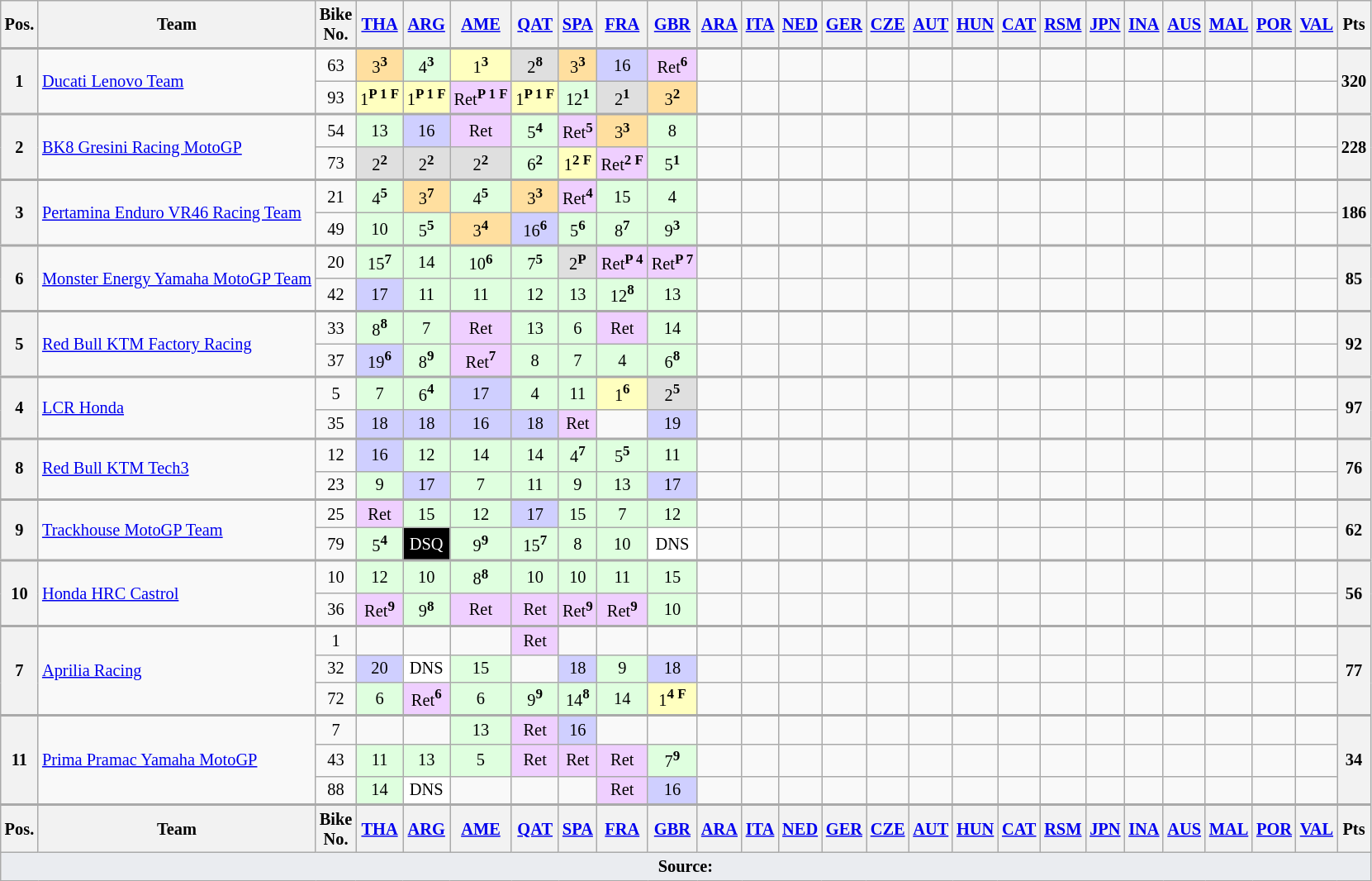<table class="wikitable" style="font-size:85%; text-align:center;">
<tr>
<th valign="middle">Pos.</th>
<th valign="middle">Team</th>
<th valign="middle">Bike<br>No.</th>
<th><a href='#'>THA</a><br></th>
<th><a href='#'>ARG</a><br></th>
<th><a href='#'>AME</a><br></th>
<th><a href='#'>QAT</a><br></th>
<th><a href='#'>SPA</a><br></th>
<th><a href='#'>FRA</a><br></th>
<th><a href='#'>GBR</a><br></th>
<th><a href='#'>ARA</a><br></th>
<th><a href='#'>ITA</a><br></th>
<th><a href='#'>NED</a><br></th>
<th><a href='#'>GER</a><br></th>
<th><a href='#'>CZE</a><br></th>
<th><a href='#'>AUT</a><br></th>
<th><a href='#'>HUN</a><br></th>
<th><a href='#'>CAT</a><br></th>
<th><a href='#'>RSM</a><br></th>
<th><a href='#'>JPN</a><br></th>
<th><a href='#'>INA</a><br></th>
<th><a href='#'>AUS</a><br></th>
<th><a href='#'>MAL</a><br></th>
<th><a href='#'>POR</a><br></th>
<th><a href='#'>VAL</a><br></th>
<th valign="middle">Pts</th>
</tr>
<tr style="border-top:2px solid #aaaaaa">
<th rowspan=2>1</th>
<td rowspan=2 align=left> <a href='#'>Ducati Lenovo Team</a></td>
<td>63</td>
<td bgcolor="#ffdf9f">3<strong><sup>3</sup></strong></td>
<td bgcolor="#dfffdf">4<strong><sup>3</sup></strong></td>
<td bgcolor="ffffbf" nowrap>1<strong><sup>3</sup></strong></td>
<td bgcolor="#dfdfdf">2<strong><sup>8</sup></strong></td>
<td bgcolor="#ffdf9f">3<strong><sup>3</sup></strong></td>
<td bgcolor="cfcfff">16</td>
<td bgcolor="#efcfff">Ret<strong><sup>6</sup></strong></td>
<td></td>
<td></td>
<td></td>
<td></td>
<td></td>
<td></td>
<td></td>
<td></td>
<td></td>
<td></td>
<td></td>
<td></td>
<td></td>
<td></td>
<td></td>
<th rowspan=2>320</th>
</tr>
<tr>
<td>93</td>
<td bgcolor="ffffbf" nowrap>1<strong><sup>P 1 F</sup></strong></td>
<td bgcolor="ffffbf" nowrap>1<strong><sup>P 1 F</sup></strong></td>
<td bgcolor="efcfff" nowrap>Ret<strong><sup>P 1 F</sup></strong></td>
<td bgcolor="#ffffbf" nowrap>1<strong><sup>P 1 F</sup></strong></td>
<td bgcolor="#dfffdf">12<strong><sup>1</sup></strong></td>
<td bgcolor="#dfdfdf">2<strong><sup>1</sup></strong></td>
<td bgcolor="#ffdf9f">3<strong><sup>2</sup></strong></td>
<td></td>
<td></td>
<td></td>
<td></td>
<td></td>
<td></td>
<td></td>
<td></td>
<td></td>
<td></td>
<td></td>
<td></td>
<td></td>
<td></td>
<td></td>
</tr>
<tr style="border-top:2px solid #aaaaaa">
<th rowspan=2>2</th>
<td rowspan=2 align=left> <a href='#'>BK8 Gresini Racing MotoGP</a></td>
<td>54</td>
<td bgcolor="dfffdf">13</td>
<td bgcolor="cfcfff">16</td>
<td bgcolor="efcfff">Ret</td>
<td bgcolor="#dfffdf">5<strong><sup>4</sup></strong></td>
<td bgcolor="#efcfff">Ret<strong><sup>5</sup></strong></td>
<td bgcolor="#ffdf9f">3<strong><sup>3</sup></strong></td>
<td bgcolor="#dfffdf">8</td>
<td></td>
<td></td>
<td></td>
<td></td>
<td></td>
<td></td>
<td></td>
<td></td>
<td></td>
<td></td>
<td></td>
<td></td>
<td></td>
<td></td>
<td></td>
<th rowspan=2>228</th>
</tr>
<tr>
<td>73</td>
<td bgcolor="dfdfdf">2<strong><sup>2</sup></strong></td>
<td bgcolor="dfdfdf">2<strong><sup>2</sup></strong></td>
<td bgcolor="dfdfdf">2<strong><sup>2</sup></strong></td>
<td bgcolor="#dfffdf">6<strong><sup>2</sup></strong></td>
<td bgcolor="#ffffbf">1<strong><sup>2 F</sup></strong></td>
<td bgcolor="#efcfff">Ret<strong><sup>2 F</sup></strong></td>
<td bgcolor="#dfffdf">5<strong><sup>1</sup></strong></td>
<td></td>
<td></td>
<td></td>
<td></td>
<td></td>
<td></td>
<td></td>
<td></td>
<td></td>
<td></td>
<td></td>
<td></td>
<td></td>
<td></td>
<td></td>
</tr>
<tr style="border-top:2px solid #aaaaaa">
<th rowspan=2>3</th>
<td rowspan=2 align=left> <a href='#'>Pertamina Enduro VR46 Racing Team</a></td>
<td>21</td>
<td bgcolor="#dfffdf">4<strong><sup>5</sup></strong></td>
<td bgcolor="#ffdf9f">3<strong><sup>7</sup></strong></td>
<td bgcolor="#dfffdf">4<strong><sup>5</sup></strong></td>
<td bgcolor="#ffdf9f">3<strong><sup>3</sup></strong></td>
<td bgcolor="#efcfff">Ret<strong><sup>4</sup></strong></td>
<td bgcolor="#dfffdf">15</td>
<td bgcolor="#dfffdf">4</td>
<td></td>
<td></td>
<td></td>
<td></td>
<td></td>
<td></td>
<td></td>
<td></td>
<td></td>
<td></td>
<td></td>
<td></td>
<td></td>
<td></td>
<td></td>
<th rowspan=2>186</th>
</tr>
<tr>
<td>49</td>
<td bgcolor="#dfffdf">10</td>
<td bgcolor="#dfffdf">5<strong><sup>5</sup></strong></td>
<td bgcolor="#ffdf9f">3<strong><sup>4</sup></strong></td>
<td bgcolor="#cfcfff">16<strong><sup>6</sup></strong></td>
<td bgcolor="#dfffdf">5<strong><sup>6</sup></strong></td>
<td bgcolor="#dfffdf">8<strong><sup>7</sup></strong></td>
<td bgcolor="#dfffdf">9<strong><sup>3</sup></strong></td>
<td></td>
<td></td>
<td></td>
<td></td>
<td></td>
<td></td>
<td></td>
<td></td>
<td></td>
<td></td>
<td></td>
<td></td>
<td></td>
<td></td>
<td></td>
</tr>
<tr style="border-top:2px solid #aaaaaa">
<th rowspan=2>6</th>
<td rowspan=2 align=left nowrap=""> <a href='#'>Monster Energy Yamaha MotoGP Team</a></td>
<td>20</td>
<td bgcolor="#dfffdf">15<strong><sup>7</sup></strong></td>
<td bgcolor="#dfffdf">14</td>
<td bgcolor="#dfffdf">10<strong><sup>6</sup></strong></td>
<td bgcolor="#dfffdf">7<strong><sup>5</sup></strong></td>
<td bgcolor="#dfdfdf">2<strong><sup>P</sup></strong></td>
<td bgcolor="#efcfff" nowrap>Ret<strong><sup>P 4</sup></strong></td>
<td bgcolor="#efcfff" nowrap="">Ret<strong><sup>P 7</sup></strong></td>
<td></td>
<td></td>
<td></td>
<td></td>
<td></td>
<td></td>
<td></td>
<td></td>
<td></td>
<td></td>
<td></td>
<td></td>
<td></td>
<td></td>
<td></td>
<th rowspan=2>85</th>
</tr>
<tr>
<td>42</td>
<td bgcolor="#cfcfff">17</td>
<td bgcolor="#dfffdf">11</td>
<td bgcolor="#dfffdf">11</td>
<td bgcolor="#dfffdf">12</td>
<td bgcolor="#dfffdf">13</td>
<td bgcolor="#dfffdf">12<strong><sup>8</sup></strong></td>
<td bgcolor="#dfffdf">13</td>
<td></td>
<td></td>
<td></td>
<td></td>
<td></td>
<td></td>
<td></td>
<td></td>
<td></td>
<td></td>
<td></td>
<td></td>
<td></td>
<td></td>
<td></td>
</tr>
<tr style="border-top:2px solid #aaaaaa">
<th rowspan=2>5</th>
<td rowspan=2 align=left> <a href='#'>Red Bull KTM Factory Racing</a></td>
<td>33</td>
<td bgcolor="#dfffdf">8<strong><sup>8</sup></strong></td>
<td bgcolor="#dfffdf">7</td>
<td bgcolor="#efcfff">Ret</td>
<td bgcolor="#dfffdf">13</td>
<td bgcolor="#dfffdf">6</td>
<td bgcolor="#efcfff">Ret</td>
<td bgcolor="#dfffdf">14</td>
<td></td>
<td></td>
<td></td>
<td></td>
<td></td>
<td></td>
<td></td>
<td></td>
<td></td>
<td></td>
<td></td>
<td></td>
<td></td>
<td></td>
<td></td>
<th rowspan=2>92</th>
</tr>
<tr>
<td>37</td>
<td bgcolor="#cfcfff">19<strong><sup>6</sup></strong></td>
<td bgcolor="#dfffdf">8<strong><sup>9</sup></strong></td>
<td bgcolor="#efcfff">Ret<strong><sup>7</sup></strong></td>
<td bgcolor="#dfffdf">8</td>
<td bgcolor="#dfffdf">7</td>
<td bgcolor="#dfffdf">4</td>
<td bgcolor="#dfffdf">6<strong><sup>8</sup></strong></td>
<td></td>
<td></td>
<td></td>
<td></td>
<td></td>
<td></td>
<td></td>
<td></td>
<td></td>
<td></td>
<td></td>
<td></td>
<td></td>
<td></td>
<td></td>
</tr>
<tr style="border-top:2px solid #aaaaaa">
<th rowspan=2>4</th>
<td rowspan=2 align=left> <a href='#'>LCR Honda</a></td>
<td>5</td>
<td bgcolor="#dfffdf">7</td>
<td bgcolor="#dfffdf">6<strong><sup>4</sup></strong></td>
<td bgcolor="#cfcfff">17</td>
<td bgcolor="#dfffdf">4</td>
<td bgcolor="#dfffdf">11</td>
<td bgcolor="#ffffbf">1<strong><sup>6</sup></strong></td>
<td bgcolor="#dfdfdf">2<strong><sup>5</sup></strong></td>
<td></td>
<td></td>
<td></td>
<td></td>
<td></td>
<td></td>
<td></td>
<td></td>
<td></td>
<td></td>
<td></td>
<td></td>
<td></td>
<td></td>
<td></td>
<th rowspan=2>97</th>
</tr>
<tr>
<td>35</td>
<td bgcolor="#cfcfff">18</td>
<td bgcolor="#cfcfff">18</td>
<td bgcolor="#cfcfff">16</td>
<td bgcolor="#cfcfff">18</td>
<td bgcolor="#efcfff">Ret</td>
<td></td>
<td bgcolor="#cfcfff">19</td>
<td></td>
<td></td>
<td></td>
<td></td>
<td></td>
<td></td>
<td></td>
<td></td>
<td></td>
<td></td>
<td></td>
<td></td>
<td></td>
<td></td>
<td></td>
</tr>
<tr style="border-top:2px solid #aaaaaa">
<th rowspan=2>8</th>
<td rowspan=2 align=left> <a href='#'>Red Bull KTM Tech3</a></td>
<td>12</td>
<td bgcolor="#cfcfff">16</td>
<td bgcolor="#dfffdf">12</td>
<td bgcolor="#dfffdf">14</td>
<td bgcolor="#dfffdf">14</td>
<td bgcolor="#dfffdf">4<strong><sup>7</sup></strong></td>
<td bgcolor="#dfffdf">5<strong><sup>5</sup></strong></td>
<td bgcolor="#dfffdf">11</td>
<td></td>
<td></td>
<td></td>
<td></td>
<td></td>
<td></td>
<td></td>
<td></td>
<td></td>
<td></td>
<td></td>
<td></td>
<td></td>
<td></td>
<td></td>
<th rowspan=2>76</th>
</tr>
<tr>
<td>23</td>
<td bgcolor="#dfffdf">9</td>
<td bgcolor="#cfcfff">17</td>
<td bgcolor="#dfffdf">7</td>
<td bgcolor="#dfffdf">11</td>
<td bgcolor="#dfffdf">9</td>
<td bgcolor="#dfffdf">13</td>
<td bgcolor="#cfcfff">17</td>
<td></td>
<td></td>
<td></td>
<td></td>
<td></td>
<td></td>
<td></td>
<td></td>
<td></td>
<td></td>
<td></td>
<td></td>
<td></td>
<td></td>
<td></td>
</tr>
<tr style="border-top:2px solid #aaaaaa">
<th rowspan=2>9</th>
<td rowspan=2 align=left> <a href='#'>Trackhouse MotoGP Team</a></td>
<td>25</td>
<td bgcolor="#efcfff">Ret</td>
<td bgcolor="#dfffdf">15</td>
<td bgcolor="#dfffdf">12</td>
<td bgcolor="#cfcfff">17</td>
<td bgcolor="#dfffdf">15</td>
<td bgcolor="#dfffdf">7</td>
<td bgcolor="#dfffdf">12</td>
<td></td>
<td></td>
<td></td>
<td></td>
<td></td>
<td></td>
<td></td>
<td></td>
<td></td>
<td></td>
<td></td>
<td></td>
<td></td>
<td></td>
<td></td>
<th rowspan=2>62</th>
</tr>
<tr>
<td>79</td>
<td bgcolor="#dfffdf">5<strong><sup>4</sup></strong></td>
<td style="background:black; color:white;">DSQ</td>
<td bgcolor="#dfffdf">9<strong><sup>9</sup></strong></td>
<td bgcolor="#dfffdf">15<strong><sup>7</sup></strong></td>
<td bgcolor="#dfffdf">8</td>
<td bgcolor="#dfffdf">10</td>
<td bgcolor="#ffffff">DNS</td>
<td></td>
<td></td>
<td></td>
<td></td>
<td></td>
<td></td>
<td></td>
<td></td>
<td></td>
<td></td>
<td></td>
<td></td>
<td></td>
<td></td>
<td></td>
</tr>
<tr style="border-top:2px solid #aaaaaa">
<th rowspan=2>10</th>
<td rowspan=2 align=left> <a href='#'>Honda HRC Castrol</a></td>
<td>10</td>
<td bgcolor="#dfffdf">12</td>
<td bgcolor="#dfffdf">10</td>
<td bgcolor="#dfffdf">8<strong><sup>8</sup></strong></td>
<td bgcolor="#dfffdf">10</td>
<td bgcolor="#dfffdf">10</td>
<td bgcolor="#dfffdf">11</td>
<td bgcolor="#dfffdf">15</td>
<td></td>
<td></td>
<td></td>
<td></td>
<td></td>
<td></td>
<td></td>
<td></td>
<td></td>
<td></td>
<td></td>
<td></td>
<td></td>
<td></td>
<td></td>
<th rowspan=2>56</th>
</tr>
<tr>
<td>36</td>
<td bgcolor="#efcfff">Ret<strong><sup>9</sup></strong></td>
<td bgcolor="#dfffdf">9<strong><sup>8</sup></strong></td>
<td bgcolor="#efcfff">Ret</td>
<td bgcolor="#efcfff">Ret</td>
<td bgcolor="#efcfff">Ret<strong><sup>9</sup></strong></td>
<td bgcolor="#efcfff">Ret<strong><sup>9</sup></strong></td>
<td bgcolor="#dfffdf">10</td>
<td></td>
<td></td>
<td></td>
<td></td>
<td></td>
<td></td>
<td></td>
<td></td>
<td></td>
<td></td>
<td></td>
<td></td>
<td></td>
<td></td>
<td></td>
</tr>
<tr style="border-top:2px solid #aaaaaa">
<th rowspan=3>7</th>
<td rowspan=3 align=left> <a href='#'>Aprilia Racing</a></td>
<td>1</td>
<td></td>
<td></td>
<td></td>
<td bgcolor="#efcfff">Ret</td>
<td></td>
<td></td>
<td></td>
<td></td>
<td></td>
<td></td>
<td></td>
<td></td>
<td></td>
<td></td>
<td></td>
<td></td>
<td></td>
<td></td>
<td></td>
<td></td>
<td></td>
<td></td>
<th rowspan=3>77</th>
</tr>
<tr>
<td>32</td>
<td bgcolor="#cfcfff">20</td>
<td bgcolor="#ffffff">DNS</td>
<td bgcolor="#dfffdf">15</td>
<td></td>
<td bgcolor="#cfcfff">18</td>
<td bgcolor="#dfffdf">9</td>
<td bgcolor="#cfcfff">18</td>
<td></td>
<td></td>
<td></td>
<td></td>
<td></td>
<td></td>
<td></td>
<td></td>
<td></td>
<td></td>
<td></td>
<td></td>
<td></td>
<td></td>
<td></td>
</tr>
<tr>
<td>72</td>
<td bgcolor="#dfffdf">6</td>
<td bgcolor="#efcfff">Ret<strong><sup>6</sup></strong></td>
<td bgcolor="#dfffdf">6</td>
<td bgcolor="#dfffdf">9<strong><sup>9</sup></strong></td>
<td bgcolor="#dfffdf">14<strong><sup>8</sup></strong></td>
<td bgcolor="#dfffdf">14</td>
<td bgcolor="#ffffbf">1<strong><sup>4 F</sup></strong></td>
<td></td>
<td></td>
<td></td>
<td></td>
<td></td>
<td></td>
<td></td>
<td></td>
<td></td>
<td></td>
<td></td>
<td></td>
<td></td>
<td></td>
<td></td>
</tr>
<tr style="border-top:2px solid #aaaaaa">
<th rowspan=3>11</th>
<td rowspan=3 align=left> <a href='#'>Prima Pramac Yamaha MotoGP</a></td>
<td>7</td>
<td></td>
<td></td>
<td bgcolor="#dfffdf">13</td>
<td bgcolor="#efcfff">Ret</td>
<td bgcolor="#cfcfff">16</td>
<td></td>
<td></td>
<td></td>
<td></td>
<td></td>
<td></td>
<td></td>
<td></td>
<td></td>
<td></td>
<td></td>
<td></td>
<td></td>
<td></td>
<td></td>
<td></td>
<td></td>
<th rowspan=3>34</th>
</tr>
<tr>
<td>43</td>
<td bgcolor="#dfffdf">11</td>
<td bgcolor="#dfffdf">13</td>
<td bgcolor="#dfffdf">5</td>
<td bgcolor="#efcfff">Ret</td>
<td bgcolor="#efcfff">Ret</td>
<td bgcolor="#efcfff">Ret</td>
<td bgcolor="#dfffdf">7<strong><sup>9</sup></strong></td>
<td></td>
<td></td>
<td></td>
<td></td>
<td></td>
<td></td>
<td></td>
<td></td>
<td></td>
<td></td>
<td></td>
<td></td>
<td></td>
<td></td>
<td></td>
</tr>
<tr>
<td>88</td>
<td bgcolor="#dfffdf">14</td>
<td bgcolor="#ffffff">DNS</td>
<td></td>
<td></td>
<td></td>
<td bgcolor="#efcfff">Ret</td>
<td bgcolor="#cfcfff">16</td>
<td></td>
<td></td>
<td></td>
<td></td>
<td></td>
<td></td>
<td></td>
<td></td>
<td></td>
<td></td>
<td></td>
<td></td>
<td></td>
<td></td>
<td></td>
</tr>
<tr style="border-top:2px solid #aaaaaa">
<th valign="middle">Pos.</th>
<th valign="middle">Team</th>
<th valign="middle">Bike<br>No.</th>
<th><a href='#'>THA</a><br></th>
<th><a href='#'>ARG</a><br></th>
<th><a href='#'>AME</a><br></th>
<th><a href='#'>QAT</a><br></th>
<th><a href='#'>SPA</a><br></th>
<th><a href='#'>FRA</a><br></th>
<th><a href='#'>GBR</a><br></th>
<th><a href='#'>ARA</a><br></th>
<th><a href='#'>ITA</a><br></th>
<th><a href='#'>NED</a><br></th>
<th><a href='#'>GER</a><br></th>
<th><a href='#'>CZE</a><br></th>
<th><a href='#'>AUT</a><br></th>
<th><a href='#'>HUN</a><br></th>
<th><a href='#'>CAT</a><br></th>
<th><a href='#'>RSM</a><br></th>
<th><a href='#'>JPN</a><br></th>
<th><a href='#'>INA</a><br></th>
<th><a href='#'>AUS</a><br></th>
<th><a href='#'>MAL</a><br></th>
<th><a href='#'>POR</a><br></th>
<th><a href='#'>VAL</a><br></th>
<th valign="middle">Pts</th>
</tr>
<tr>
<td colspan="26" style="background-color:#EAECF0;text-align:center"><strong>Source:</strong></td>
</tr>
</table>
